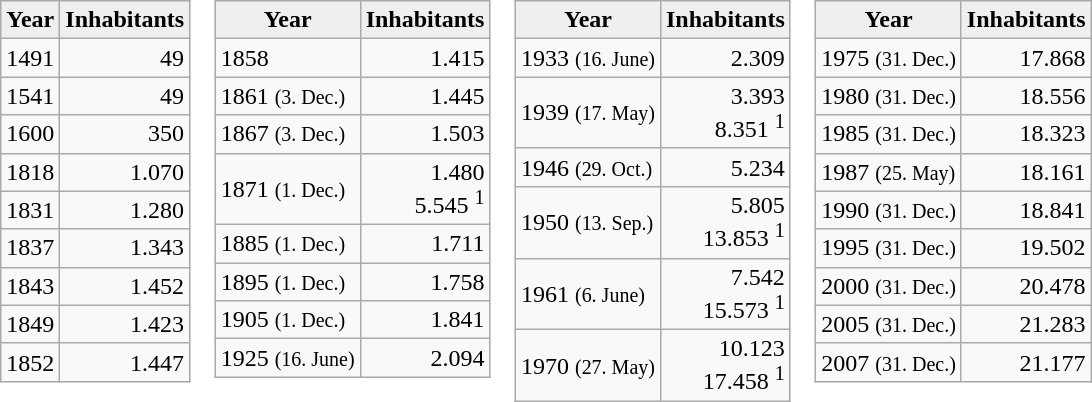<table cellpadding="0" cellspacing="0">
<tr>
<td valign="top"><br><table class="wikitable">
<tr>
<th style="background:#efefef;">Year</th>
<th style="background:#efefef;">Inhabitants</th>
</tr>
<tr>
<td>1491</td>
<td align="right">49</td>
</tr>
<tr>
<td>1541</td>
<td align="right">49</td>
</tr>
<tr>
<td>1600</td>
<td align="right">350</td>
</tr>
<tr>
<td>1818</td>
<td align="right">1.070</td>
</tr>
<tr>
<td>1831</td>
<td align="right">1.280</td>
</tr>
<tr>
<td>1837</td>
<td align="right">1.343</td>
</tr>
<tr>
<td>1843</td>
<td align="right">1.452</td>
</tr>
<tr>
<td>1849</td>
<td align="right">1.423</td>
</tr>
<tr>
<td>1852</td>
<td align="right">1.447</td>
</tr>
</table>
</td>
<td valign="top"><br><table class="wikitable">
<tr>
<th style="background:#efefef;">Year</th>
<th style="background:#efefef;">Inhabitants</th>
</tr>
<tr>
<td>1858</td>
<td align="right">1.415</td>
</tr>
<tr>
<td>1861 <small>(3. Dec.)</small></td>
<td align="right">1.445</td>
</tr>
<tr>
<td>1867 <small>(3. Dec.)</small></td>
<td align="right">1.503</td>
</tr>
<tr>
<td>1871 <small>(1. Dec.)</small></td>
<td align="right">1.480<br>5.545 <sup>1</sup></td>
</tr>
<tr>
<td>1885 <small>(1. Dec.)</small></td>
<td align="right">1.711</td>
</tr>
<tr>
<td>1895 <small>(1. Dec.)</small></td>
<td align="right">1.758</td>
</tr>
<tr>
<td>1905 <small>(1. Dec.)</small></td>
<td align="right">1.841</td>
</tr>
<tr>
<td>1925 <small>(16. June)</small></td>
<td align="right">2.094</td>
</tr>
</table>
</td>
<td valign="top"><br><table class="wikitable">
<tr>
<th style="background:#efefef;">Year</th>
<th style="background:#efefef;">Inhabitants</th>
</tr>
<tr>
<td>1933 <small>(16. June)</small></td>
<td align="right">2.309</td>
</tr>
<tr>
<td>1939 <small>(17. May)</small></td>
<td align="right">3.393<br>8.351 <sup>1</sup></td>
</tr>
<tr>
<td>1946 <small>(29. Oct.)</small></td>
<td align="right">5.234</td>
</tr>
<tr>
<td>1950 <small>(13. Sep.)</small></td>
<td align="right">5.805<br>13.853 <sup>1</sup></td>
</tr>
<tr>
<td>1961 <small>(6. June)</small></td>
<td align="right">7.542<br>15.573 <sup>1</sup></td>
</tr>
<tr>
<td>1970 <small>(27. May)</small></td>
<td align="right">10.123<br>17.458 <sup>1</sup></td>
</tr>
</table>
</td>
<td valign="top"><br><table class="wikitable">
<tr>
<th style="background:#efefef;">Year</th>
<th style="background:#efefef;">Inhabitants</th>
</tr>
<tr>
<td>1975 <small>(31. Dec.)</small></td>
<td align="right">17.868</td>
</tr>
<tr>
<td>1980 <small>(31. Dec.)</small></td>
<td align="right">18.556</td>
</tr>
<tr>
<td>1985 <small>(31. Dec.)</small></td>
<td align="right">18.323</td>
</tr>
<tr>
<td>1987 <small>(25. May)</small></td>
<td align="right">18.161</td>
</tr>
<tr>
<td>1990 <small>(31. Dec.)</small></td>
<td align="right">18.841</td>
</tr>
<tr>
<td>1995 <small>(31. Dec.)</small></td>
<td align="right">19.502</td>
</tr>
<tr>
<td>2000 <small>(31. Dec.)</small></td>
<td align="right">20.478</td>
</tr>
<tr>
<td>2005 <small>(31. Dec.)</small></td>
<td align="right">21.283</td>
</tr>
<tr>
<td>2007 <small>(31. Dec.)</small></td>
<td align="right">21.177</td>
</tr>
</table>
</td>
</tr>
</table>
